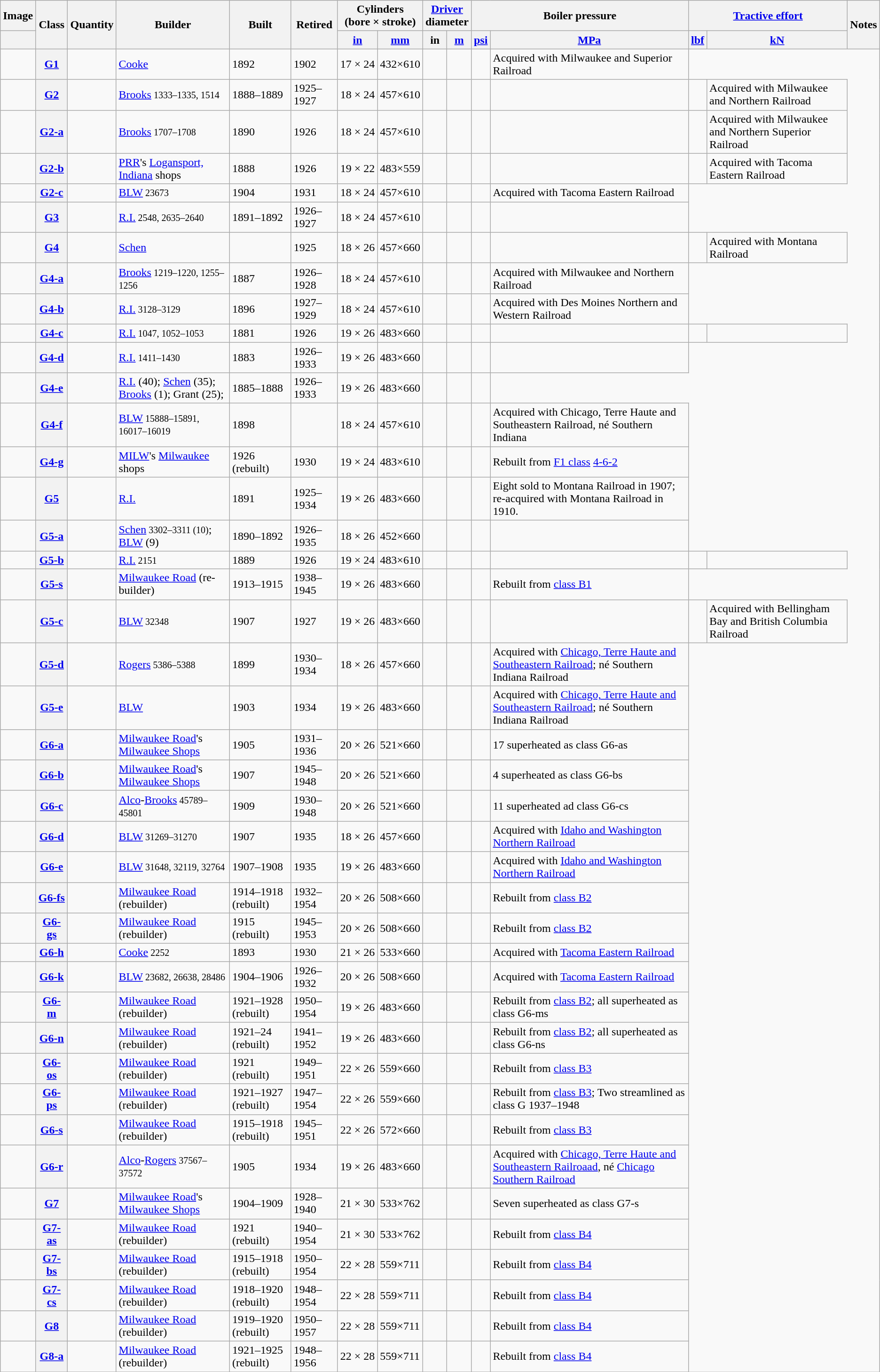<table class="wikitable sortable">
<tr>
<th>Image</th>
<th rowspan="2">Class</th>
<th rowspan="2">Quantity</th>
<th rowspan="2">Builder</th>
<th rowspan="2">Built</th>
<th rowspan="2">Retired</th>
<th colspan="2">Cylinders<br>(bore × stroke)</th>
<th colspan="2"><a href='#'>Driver</a><br>diameter</th>
<th colspan="2">Boiler pressure</th>
<th colspan="2"><a href='#'>Tractive effort</a></th>
<th rowspan="2">Notes</th>
</tr>
<tr>
<th></th>
<th><a href='#'>in</a></th>
<th><a href='#'>mm</a></th>
<th>in</th>
<th><a href='#'>m</a></th>
<th><a href='#'>psi</a></th>
<th><a href='#'>MPa</a></th>
<th><a href='#'>lbf</a></th>
<th><a href='#'>kN</a></th>
</tr>
<tr>
<td></td>
<th><a href='#'>G1</a></th>
<td></td>
<td><a href='#'>Cooke</a></td>
<td>1892</td>
<td>1902</td>
<td>17 × 24</td>
<td>432×610</td>
<td></td>
<td></td>
<td></td>
<td>Acquired with Milwaukee and Superior Railroad</td>
</tr>
<tr>
<td></td>
<th><a href='#'>G2</a></th>
<td></td>
<td><a href='#'>Brooks</a><small> 1333–1335, 1514</small></td>
<td>1888–1889</td>
<td>1925–1927</td>
<td>18 × 24</td>
<td>457×610</td>
<td></td>
<td></td>
<td></td>
<td></td>
<td></td>
<td>Acquired with Milwaukee and Northern Railroad</td>
</tr>
<tr>
<td></td>
<th><a href='#'>G2-a</a></th>
<td></td>
<td><a href='#'>Brooks</a><small> 1707–1708</small></td>
<td>1890</td>
<td>1926</td>
<td>18 × 24</td>
<td>457×610</td>
<td></td>
<td></td>
<td></td>
<td></td>
<td></td>
<td>Acquired with Milwaukee and Northern Superior Railroad</td>
</tr>
<tr>
<td></td>
<th><a href='#'>G2-b</a></th>
<td></td>
<td><a href='#'>PRR</a>'s <a href='#'>Logansport, Indiana</a> shops</td>
<td>1888</td>
<td>1926</td>
<td>19 × 22</td>
<td>483×559</td>
<td></td>
<td></td>
<td></td>
<td></td>
<td></td>
<td>Acquired with Tacoma Eastern Railroad</td>
</tr>
<tr>
<td></td>
<th><a href='#'>G2-c</a></th>
<td></td>
<td><a href='#'>BLW</a><small> 23673</small></td>
<td>1904</td>
<td>1931</td>
<td>18 × 24</td>
<td>457×610</td>
<td></td>
<td></td>
<td></td>
<td>Acquired with Tacoma Eastern Railroad</td>
</tr>
<tr>
<td></td>
<th><a href='#'>G3</a></th>
<td></td>
<td><a href='#'>R.I.</a><small> 2548, 2635–2640</small></td>
<td>1891–1892</td>
<td>1926–1927</td>
<td>18 × 24</td>
<td>457×610</td>
<td></td>
<td></td>
<td></td>
<td></td>
</tr>
<tr>
<td></td>
<th><a href='#'>G4</a></th>
<td></td>
<td><a href='#'>Schen</a></td>
<td></td>
<td>1925</td>
<td>18 × 26</td>
<td>457×660</td>
<td></td>
<td></td>
<td></td>
<td></td>
<td></td>
<td>Acquired with Montana Railroad</td>
</tr>
<tr>
<td></td>
<th><a href='#'>G4-a</a></th>
<td></td>
<td><a href='#'>Brooks</a><small> 1219–1220, 1255–1256</small></td>
<td>1887</td>
<td>1926–1928</td>
<td>18 × 24</td>
<td>457×610</td>
<td></td>
<td></td>
<td></td>
<td>Acquired with Milwaukee and Northern Railroad</td>
</tr>
<tr>
<td></td>
<th><a href='#'>G4-b</a></th>
<td></td>
<td><a href='#'>R.I.</a><small> 3128–3129</small></td>
<td>1896</td>
<td>1927–1929</td>
<td>18 × 24</td>
<td>457×610</td>
<td></td>
<td></td>
<td></td>
<td>Acquired with Des Moines Northern and Western Railroad</td>
</tr>
<tr>
<td></td>
<th><a href='#'>G4-c</a></th>
<td></td>
<td><a href='#'>R.I.</a><small> 1047, 1052–1053</small></td>
<td>1881</td>
<td>1926</td>
<td>19 × 26</td>
<td>483×660</td>
<td></td>
<td></td>
<td></td>
<td></td>
<td></td>
<td></td>
</tr>
<tr>
<td></td>
<th><a href='#'>G4-d</a></th>
<td></td>
<td><a href='#'>R.I.</a><small> 1411–1430</small></td>
<td>1883</td>
<td>1926–1933</td>
<td>19 × 26</td>
<td>483×660</td>
<td></td>
<td></td>
<td></td>
<td></td>
</tr>
<tr>
<td></td>
<th><a href='#'>G4-e</a></th>
<td></td>
<td><a href='#'>R.I.</a> (40); <a href='#'>Schen</a> (35); <a href='#'>Brooks</a> (1); Grant (25);</td>
<td>1885–1888</td>
<td>1926–1933</td>
<td>19 × 26</td>
<td>483×660</td>
<td></td>
<td></td>
<td></td>
</tr>
<tr>
<td></td>
<th><a href='#'>G4-f</a></th>
<td></td>
<td><a href='#'>BLW</a><small> 15888–15891, 16017–16019</small></td>
<td>1898</td>
<td></td>
<td>18 × 24</td>
<td>457×610</td>
<td></td>
<td></td>
<td></td>
<td>Acquired with Chicago, Terre Haute and Southeastern Railroad, né Southern Indiana</td>
</tr>
<tr>
<td></td>
<th><a href='#'>G4-g</a></th>
<td></td>
<td><a href='#'>MILW</a>'s <a href='#'>Milwaukee</a> shops</td>
<td>1926 (rebuilt)</td>
<td>1930</td>
<td>19 × 24</td>
<td>483×610</td>
<td></td>
<td></td>
<td></td>
<td>Rebuilt from <a href='#'>F1 class</a> <a href='#'>4-6-2</a></td>
</tr>
<tr>
<td></td>
<th><a href='#'>G5</a></th>
<td></td>
<td><a href='#'>R.I.</a></td>
<td>1891</td>
<td>1925–1934</td>
<td>19 × 26</td>
<td>483×660</td>
<td></td>
<td></td>
<td></td>
<td>Eight sold to Montana Railroad in 1907; re-acquired with Montana Railroad in 1910.</td>
</tr>
<tr>
<td></td>
<th><a href='#'>G5-a</a></th>
<td></td>
<td><a href='#'>Schen</a><small> 3302–3311 (10)</small>; <a href='#'>BLW</a> (9)</td>
<td>1890–1892</td>
<td>1926–1935</td>
<td>18 × 26</td>
<td>452×660</td>
<td></td>
<td></td>
<td></td>
<td></td>
</tr>
<tr>
<td></td>
<th><a href='#'>G5-b</a></th>
<td></td>
<td><a href='#'>R.I.</a><small> 2151</small></td>
<td>1889</td>
<td>1926</td>
<td>19 × 24</td>
<td>483×610</td>
<td></td>
<td></td>
<td></td>
<td></td>
<td></td>
<td></td>
</tr>
<tr>
<td></td>
<th><a href='#'>G5-s</a></th>
<td></td>
<td><a href='#'>Milwaukee Road</a> (re-builder)</td>
<td>1913–1915</td>
<td>1938–1945</td>
<td>19 × 26</td>
<td>483×660</td>
<td></td>
<td></td>
<td></td>
<td>Rebuilt from <a href='#'>class B1</a></td>
</tr>
<tr>
<td></td>
<th><a href='#'>G5-c</a></th>
<td></td>
<td><a href='#'>BLW</a><small> 32348</small></td>
<td>1907</td>
<td>1927</td>
<td>19 × 26</td>
<td>483×660</td>
<td></td>
<td></td>
<td></td>
<td></td>
<td></td>
<td>Acquired with Bellingham Bay and British Columbia Railroad</td>
</tr>
<tr>
<td></td>
<th><a href='#'>G5-d</a></th>
<td></td>
<td><a href='#'>Rogers</a><small> 5386–5388</small></td>
<td>1899</td>
<td>1930–1934</td>
<td>18 × 26</td>
<td>457×660</td>
<td></td>
<td></td>
<td></td>
<td>Acquired with <a href='#'>Chicago, Terre Haute and Southeastern Railroad</a>; né Southern Indiana Railroad</td>
</tr>
<tr>
<td></td>
<th><a href='#'>G5-e</a></th>
<td></td>
<td><a href='#'>BLW</a></td>
<td>1903</td>
<td>1934</td>
<td>19 × 26</td>
<td>483×660</td>
<td></td>
<td></td>
<td></td>
<td>Acquired with <a href='#'>Chicago, Terre Haute and Southeastern Railroad</a>; né Southern Indiana Railroad</td>
</tr>
<tr>
<td></td>
<th><a href='#'>G6-a</a></th>
<td></td>
<td><a href='#'>Milwaukee Road</a>'s <a href='#'>Milwaukee Shops</a></td>
<td>1905</td>
<td>1931–1936</td>
<td>20 × 26</td>
<td>521×660</td>
<td></td>
<td></td>
<td></td>
<td>17 superheated as class G6-as</td>
</tr>
<tr>
<td></td>
<th><a href='#'>G6-b</a></th>
<td></td>
<td><a href='#'>Milwaukee Road</a>'s <a href='#'>Milwaukee Shops</a></td>
<td>1907</td>
<td>1945–1948</td>
<td>20 × 26</td>
<td>521×660</td>
<td></td>
<td></td>
<td></td>
<td>4 superheated as class G6-bs</td>
</tr>
<tr>
<td></td>
<th><a href='#'>G6-c</a></th>
<td></td>
<td><a href='#'>Alco</a>-<a href='#'>Brooks</a><small> 45789–45801</small></td>
<td>1909</td>
<td>1930–1948</td>
<td>20 × 26</td>
<td>521×660</td>
<td></td>
<td></td>
<td></td>
<td>11 superheated ad class G6-cs</td>
</tr>
<tr>
<td></td>
<th><a href='#'>G6-d</a></th>
<td></td>
<td><a href='#'>BLW</a><small> 31269–31270</small></td>
<td>1907</td>
<td>1935</td>
<td>18 × 26</td>
<td>457×660</td>
<td></td>
<td></td>
<td></td>
<td>Acquired with <a href='#'>Idaho and Washington Northern Railroad</a></td>
</tr>
<tr>
<td></td>
<th><a href='#'>G6-e</a></th>
<td></td>
<td><a href='#'>BLW</a><small> 31648, 32119, 32764</small></td>
<td>1907–1908</td>
<td>1935</td>
<td>19 × 26</td>
<td>483×660</td>
<td></td>
<td></td>
<td></td>
<td>Acquired with <a href='#'>Idaho and Washington Northern Railroad</a></td>
</tr>
<tr>
<td></td>
<th><a href='#'>G6-fs</a></th>
<td></td>
<td><a href='#'>Milwaukee Road</a> (rebuilder)</td>
<td>1914–1918 (rebuilt)</td>
<td>1932–1954</td>
<td>20 × 26</td>
<td>508×660</td>
<td></td>
<td></td>
<td></td>
<td>Rebuilt from <a href='#'>class B2</a></td>
</tr>
<tr>
<td></td>
<th><a href='#'>G6-gs</a></th>
<td></td>
<td><a href='#'>Milwaukee Road</a> (rebuilder)</td>
<td>1915 (rebuilt)</td>
<td>1945–1953</td>
<td>20 × 26</td>
<td>508×660</td>
<td></td>
<td></td>
<td></td>
<td>Rebuilt from <a href='#'>class B2</a></td>
</tr>
<tr>
<td></td>
<th><a href='#'>G6-h</a></th>
<td></td>
<td><a href='#'>Cooke</a><small> 2252</small></td>
<td>1893</td>
<td>1930</td>
<td>21 × 26</td>
<td>533×660</td>
<td></td>
<td></td>
<td></td>
<td>Acquired with <a href='#'>Tacoma Eastern Railroad</a></td>
</tr>
<tr>
<td></td>
<th><a href='#'>G6-k</a></th>
<td></td>
<td><a href='#'>BLW</a><small> 23682, 26638, 28486</small></td>
<td>1904–1906</td>
<td>1926–1932</td>
<td>20 × 26</td>
<td>508×660</td>
<td></td>
<td></td>
<td></td>
<td>Acquired with <a href='#'>Tacoma Eastern Railroad</a></td>
</tr>
<tr>
<td></td>
<th><a href='#'>G6-m</a></th>
<td></td>
<td><a href='#'>Milwaukee Road</a> (rebuilder)</td>
<td>1921–1928 (rebuilt)</td>
<td>1950–1954</td>
<td>19 × 26</td>
<td>483×660</td>
<td></td>
<td></td>
<td></td>
<td>Rebuilt from <a href='#'>class B2</a>; all superheated as class G6-ms</td>
</tr>
<tr>
<td></td>
<th><a href='#'>G6-n</a></th>
<td></td>
<td><a href='#'>Milwaukee Road</a> (rebuilder)</td>
<td>1921–24 (rebuilt)</td>
<td>1941–1952</td>
<td>19 × 26</td>
<td>483×660</td>
<td></td>
<td></td>
<td></td>
<td>Rebuilt from <a href='#'>class B2</a>; all superheated as class G6-ns</td>
</tr>
<tr>
<td></td>
<th><a href='#'>G6-os</a></th>
<td></td>
<td><a href='#'>Milwaukee Road</a> (rebuilder)</td>
<td>1921 (rebuilt)</td>
<td>1949–1951</td>
<td>22 × 26</td>
<td>559×660</td>
<td></td>
<td></td>
<td></td>
<td>Rebuilt from <a href='#'>class B3</a></td>
</tr>
<tr>
<td></td>
<th><a href='#'>G6-ps</a></th>
<td></td>
<td><a href='#'>Milwaukee Road</a> (rebuilder)</td>
<td>1921–1927 (rebuilt)</td>
<td>1947–1954</td>
<td>22 × 26</td>
<td>559×660</td>
<td></td>
<td></td>
<td></td>
<td>Rebuilt from <a href='#'>class B3</a>; Two streamlined as class G 1937–1948</td>
</tr>
<tr>
<td></td>
<th><a href='#'>G6-s</a></th>
<td></td>
<td><a href='#'>Milwaukee Road</a> (rebuilder)</td>
<td>1915–1918 (rebuilt)</td>
<td>1945–1951</td>
<td>22 × 26</td>
<td>572×660</td>
<td></td>
<td></td>
<td></td>
<td>Rebuilt from <a href='#'>class B3</a></td>
</tr>
<tr>
<td></td>
<th><a href='#'>G6-r</a></th>
<td></td>
<td><a href='#'>Alco</a>-<a href='#'>Rogers</a><small> 37567–37572</small></td>
<td>1905</td>
<td>1934</td>
<td>19 × 26</td>
<td>483×660</td>
<td></td>
<td></td>
<td></td>
<td>Acquired with <a href='#'>Chicago, Terre Haute and Southeastern Railroaad</a>, né <a href='#'>Chicago Southern Railroad</a></td>
</tr>
<tr>
<td></td>
<th><a href='#'>G7</a></th>
<td></td>
<td><a href='#'>Milwaukee Road</a>'s <a href='#'>Milwaukee Shops</a></td>
<td>1904–1909</td>
<td>1928–1940</td>
<td>21 × 30</td>
<td>533×762</td>
<td></td>
<td></td>
<td></td>
<td>Seven superheated as class G7-s</td>
</tr>
<tr>
<td></td>
<th><a href='#'>G7-as</a></th>
<td></td>
<td><a href='#'>Milwaukee Road</a> (rebuilder)</td>
<td>1921 (rebuilt)</td>
<td>1940–1954</td>
<td>21 × 30</td>
<td>533×762</td>
<td></td>
<td></td>
<td></td>
<td>Rebuilt from <a href='#'>class B4</a></td>
</tr>
<tr>
<td></td>
<th><a href='#'>G7-bs</a></th>
<td></td>
<td><a href='#'>Milwaukee Road</a> (rebuilder)</td>
<td>1915–1918 (rebuilt)</td>
<td>1950–1954</td>
<td>22 × 28</td>
<td>559×711</td>
<td></td>
<td></td>
<td></td>
<td>Rebuilt from <a href='#'>class B4</a></td>
</tr>
<tr>
<td></td>
<th><a href='#'>G7-cs</a></th>
<td></td>
<td><a href='#'>Milwaukee Road</a> (rebuilder)</td>
<td>1918–1920 (rebuilt)</td>
<td>1948–1954</td>
<td>22 × 28</td>
<td>559×711</td>
<td></td>
<td></td>
<td></td>
<td>Rebuilt from <a href='#'>class B4</a></td>
</tr>
<tr>
<td></td>
<th><a href='#'>G8</a></th>
<td></td>
<td><a href='#'>Milwaukee Road</a> (rebuilder)</td>
<td>1919–1920 (rebuilt)</td>
<td>1950–1957</td>
<td>22 × 28</td>
<td>559×711</td>
<td></td>
<td></td>
<td></td>
<td>Rebuilt from <a href='#'>class B4</a></td>
</tr>
<tr>
<td></td>
<th><a href='#'>G8-a</a></th>
<td></td>
<td><a href='#'>Milwaukee Road</a> (rebuilder)</td>
<td>1921–1925 (rebuilt)</td>
<td>1948–1956</td>
<td>22 × 28</td>
<td>559×711</td>
<td></td>
<td></td>
<td></td>
<td>Rebuilt from <a href='#'>class B4</a></td>
</tr>
<tr>
</tr>
</table>
